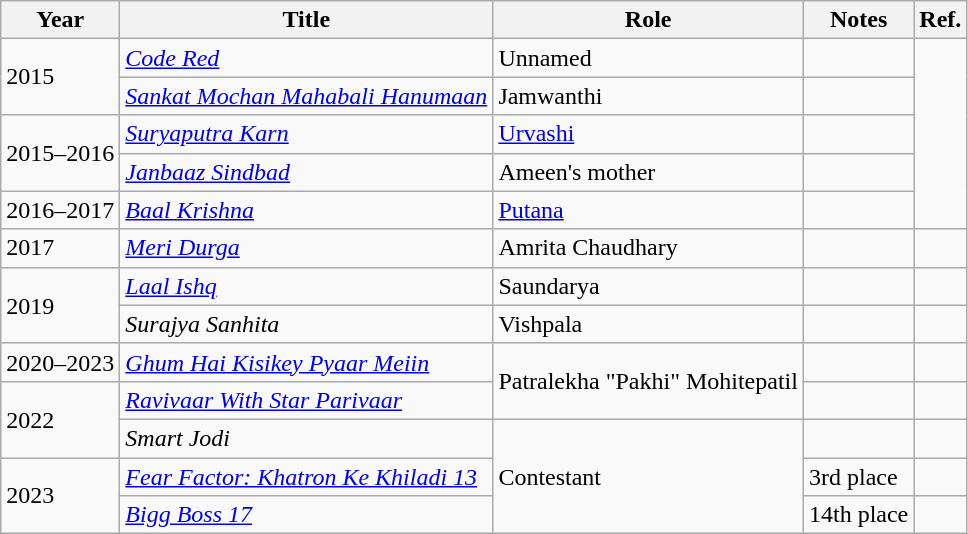<table class="wikitable sortable">
<tr>
<th>Year</th>
<th>Title</th>
<th>Role</th>
<th>Notes</th>
<th>Ref.</th>
</tr>
<tr>
<td rowspan="2">2015</td>
<td><em><a href='#'>Code Red</a></em></td>
<td>Unnamed</td>
<td></td>
<td rowspan="5"></td>
</tr>
<tr>
<td><em><a href='#'>Sankat Mochan Mahabali Hanumaan</a></em></td>
<td>Jamwanthi</td>
<td></td>
</tr>
<tr>
<td rowspan="2">2015–2016</td>
<td><em><a href='#'>Suryaputra Karn</a></em></td>
<td><a href='#'>Urvashi</a></td>
<td></td>
</tr>
<tr>
<td><em><a href='#'>Janbaaz Sindbad</a></em></td>
<td>Ameen's mother</td>
<td></td>
</tr>
<tr>
<td>2016–2017</td>
<td><em><a href='#'>Baal Krishna</a></em></td>
<td><a href='#'>Putana</a></td>
<td></td>
</tr>
<tr>
<td>2017</td>
<td><em><a href='#'>Meri Durga</a></em></td>
<td>Amrita Chaudhary</td>
<td></td>
<td></td>
</tr>
<tr>
<td rowspan="2">2019</td>
<td><em><a href='#'>Laal Ishq</a></em></td>
<td>Saundarya</td>
<td></td>
<td></td>
</tr>
<tr>
<td><em>Surajya Sanhita</em></td>
<td>Vishpala</td>
<td></td>
<td></td>
</tr>
<tr>
<td>2020–2023</td>
<td><em><a href='#'>Ghum Hai Kisikey Pyaar Meiin</a></em></td>
<td rowspan="2">Patralekha "Pakhi" Mohitepatil</td>
<td></td>
<td></td>
</tr>
<tr>
<td rowspan="2">2022</td>
<td><em><a href='#'>Ravivaar With Star Parivaar</a></em></td>
<td></td>
<td></td>
</tr>
<tr>
<td><em>Smart Jodi</em></td>
<td rowspan="3">Contestant</td>
<td></td>
<td></td>
</tr>
<tr>
<td rowspan="2">2023</td>
<td><em><a href='#'>Fear Factor: Khatron Ke Khiladi 13</a></em></td>
<td>3rd place</td>
<td></td>
</tr>
<tr>
<td><em><a href='#'>Bigg Boss 17</a></em></td>
<td>14th place</td>
<td></td>
</tr>
</table>
